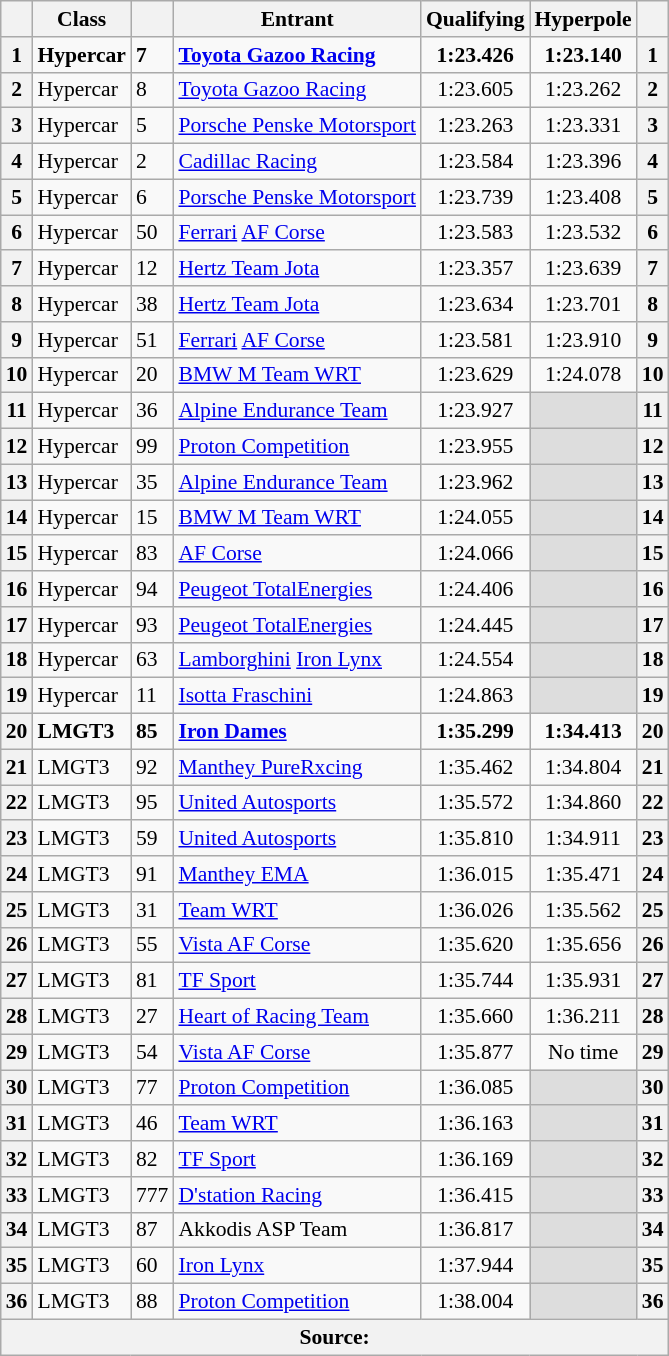<table class="wikitable sortable" style="font-size:90%;">
<tr>
<th></th>
<th>Class</th>
<th></th>
<th>Entrant</th>
<th>Qualifying</th>
<th>Hyperpole</th>
<th></th>
</tr>
<tr style="font-weight:bold">
<th>1</th>
<td>Hypercar</td>
<td>7</td>
<td> <a href='#'>Toyota Gazoo Racing</a></td>
<td style="text-align:center;">1:23.426</td>
<td style="text-align:center;">1:23.140</td>
<th>1</th>
</tr>
<tr>
<th>2</th>
<td>Hypercar</td>
<td>8</td>
<td> <a href='#'>Toyota Gazoo Racing</a></td>
<td style="text-align:center;">1:23.605</td>
<td style="text-align:center;">1:23.262</td>
<th>2</th>
</tr>
<tr>
<th>3</th>
<td>Hypercar</td>
<td>5</td>
<td> <a href='#'>Porsche Penske Motorsport</a></td>
<td style="text-align:center;">1:23.263</td>
<td style="text-align:center;">1:23.331</td>
<th>3</th>
</tr>
<tr>
<th>4</th>
<td>Hypercar</td>
<td>2</td>
<td> <a href='#'>Cadillac Racing</a></td>
<td style="text-align:center;">1:23.584</td>
<td style="text-align:center;">1:23.396</td>
<th>4</th>
</tr>
<tr>
<th>5</th>
<td>Hypercar</td>
<td>6</td>
<td> <a href='#'>Porsche Penske Motorsport</a></td>
<td style="text-align:center;">1:23.739</td>
<td style="text-align:center;">1:23.408</td>
<th>5</th>
</tr>
<tr>
<th>6</th>
<td>Hypercar</td>
<td>50</td>
<td> <a href='#'>Ferrari</a> <a href='#'>AF Corse</a></td>
<td style="text-align:center;">1:23.583</td>
<td style="text-align:center;">1:23.532</td>
<th>6</th>
</tr>
<tr>
<th>7</th>
<td>Hypercar</td>
<td>12</td>
<td> <a href='#'>Hertz Team Jota</a></td>
<td style="text-align:center;">1:23.357</td>
<td style="text-align:center;">1:23.639</td>
<th>7</th>
</tr>
<tr>
<th>8</th>
<td>Hypercar</td>
<td>38</td>
<td> <a href='#'>Hertz Team Jota</a></td>
<td style="text-align:center;">1:23.634</td>
<td style="text-align:center;">1:23.701</td>
<th>8</th>
</tr>
<tr>
<th>9</th>
<td>Hypercar</td>
<td>51</td>
<td> <a href='#'>Ferrari</a> <a href='#'>AF Corse</a></td>
<td style="text-align:center;">1:23.581</td>
<td style="text-align:center;">1:23.910</td>
<th>9</th>
</tr>
<tr>
<th>10</th>
<td>Hypercar</td>
<td>20</td>
<td> <a href='#'>BMW M Team WRT</a></td>
<td style="text-align:center;">1:23.629</td>
<td style="text-align:center;">1:24.078</td>
<th>10</th>
</tr>
<tr>
<th>11</th>
<td>Hypercar</td>
<td>36</td>
<td> <a href='#'>Alpine Endurance Team</a></td>
<td style="text-align:center;">1:23.927</td>
<td style="text-align:center; background:#ddd;"></td>
<th>11</th>
</tr>
<tr>
<th>12</th>
<td>Hypercar</td>
<td>99</td>
<td> <a href='#'>Proton Competition</a></td>
<td style="text-align:center;">1:23.955</td>
<td style="text-align:center; background:#ddd;"></td>
<th>12</th>
</tr>
<tr>
<th>13</th>
<td>Hypercar</td>
<td>35</td>
<td> <a href='#'>Alpine Endurance Team</a></td>
<td style="text-align:center;">1:23.962</td>
<td style="text-align:center; background:#ddd;"></td>
<th>13</th>
</tr>
<tr>
<th>14</th>
<td>Hypercar</td>
<td>15</td>
<td> <a href='#'>BMW M Team WRT</a></td>
<td style="text-align:center;">1:24.055</td>
<td style="text-align:center; background:#ddd;"></td>
<th>14</th>
</tr>
<tr>
<th>15</th>
<td>Hypercar</td>
<td>83</td>
<td> <a href='#'>AF Corse</a></td>
<td style="text-align:center;">1:24.066</td>
<td style="text-align:center; background:#ddd;"></td>
<th>15</th>
</tr>
<tr>
<th>16</th>
<td>Hypercar</td>
<td>94</td>
<td> <a href='#'>Peugeot TotalEnergies</a></td>
<td style="text-align:center;">1:24.406</td>
<td style="text-align:center; background:#ddd;"></td>
<th>16</th>
</tr>
<tr>
<th>17</th>
<td>Hypercar</td>
<td>93</td>
<td> <a href='#'>Peugeot TotalEnergies</a></td>
<td style="text-align:center;">1:24.445</td>
<td style="text-align:center; background:#ddd;"></td>
<th>17</th>
</tr>
<tr>
<th>18</th>
<td>Hypercar</td>
<td>63</td>
<td> <a href='#'>Lamborghini</a> <a href='#'>Iron Lynx</a></td>
<td style="text-align:center;">1:24.554</td>
<td style="text-align:center; background:#ddd;"></td>
<th>18</th>
</tr>
<tr>
<th>19</th>
<td>Hypercar</td>
<td>11</td>
<td> <a href='#'>Isotta Fraschini</a></td>
<td style="text-align:center;">1:24.863</td>
<td style="text-align:center; background:#ddd;"></td>
<th>19</th>
</tr>
<tr style="font-weight:bold">
<th>20</th>
<td>LMGT3</td>
<td>85</td>
<td> <a href='#'>Iron Dames</a></td>
<td style="text-align:center;">1:35.299</td>
<td style="text-align:center;">1:34.413</td>
<th>20</th>
</tr>
<tr>
<th>21</th>
<td>LMGT3</td>
<td>92</td>
<td> <a href='#'>Manthey PureRxcing</a></td>
<td style="text-align:center;">1:35.462</td>
<td style="text-align:center;">1:34.804</td>
<th>21</th>
</tr>
<tr>
<th>22</th>
<td>LMGT3</td>
<td>95</td>
<td> <a href='#'>United Autosports</a></td>
<td style="text-align:center;">1:35.572</td>
<td style="text-align:center;">1:34.860</td>
<th>22</th>
</tr>
<tr>
<th>23</th>
<td>LMGT3</td>
<td>59</td>
<td> <a href='#'>United Autosports</a></td>
<td style="text-align:center;">1:35.810</td>
<td style="text-align:center;">1:34.911</td>
<th>23</th>
</tr>
<tr>
<th>24</th>
<td>LMGT3</td>
<td>91</td>
<td> <a href='#'>Manthey EMA</a></td>
<td style="text-align:center;">1:36.015</td>
<td style="text-align:center;">1:35.471</td>
<th>24</th>
</tr>
<tr>
<th>25</th>
<td>LMGT3</td>
<td>31</td>
<td> <a href='#'>Team WRT</a></td>
<td style="text-align:center;">1:36.026</td>
<td style="text-align:center;">1:35.562</td>
<th>25</th>
</tr>
<tr>
<th>26</th>
<td>LMGT3</td>
<td>55</td>
<td> <a href='#'>Vista AF Corse</a></td>
<td style="text-align:center;">1:35.620</td>
<td style="text-align:center;">1:35.656</td>
<th>26</th>
</tr>
<tr>
<th>27</th>
<td>LMGT3</td>
<td>81</td>
<td> <a href='#'>TF Sport</a></td>
<td style="text-align:center;">1:35.744</td>
<td style="text-align:center;">1:35.931</td>
<th>27</th>
</tr>
<tr>
<th>28</th>
<td>LMGT3</td>
<td>27</td>
<td> <a href='#'>Heart of Racing Team</a></td>
<td style="text-align:center;">1:35.660</td>
<td style="text-align:center;">1:36.211</td>
<th>28</th>
</tr>
<tr>
<th>29</th>
<td>LMGT3</td>
<td>54</td>
<td> <a href='#'>Vista AF Corse</a></td>
<td style="text-align:center;">1:35.877</td>
<td style="text-align:center;">No time</td>
<th>29</th>
</tr>
<tr>
<th>30</th>
<td>LMGT3</td>
<td>77</td>
<td> <a href='#'>Proton Competition</a></td>
<td style="text-align:center;">1:36.085</td>
<td style="text-align:center; background:#ddd;"></td>
<th>30</th>
</tr>
<tr>
<th>31</th>
<td>LMGT3</td>
<td>46</td>
<td> <a href='#'>Team WRT</a></td>
<td style="text-align:center;">1:36.163</td>
<td style="text-align:center; background:#ddd;"></td>
<th>31</th>
</tr>
<tr>
<th>32</th>
<td>LMGT3</td>
<td>82</td>
<td> <a href='#'>TF Sport</a></td>
<td style="text-align:center;">1:36.169</td>
<td style="text-align:center; background:#ddd;"></td>
<th>32</th>
</tr>
<tr>
<th>33</th>
<td>LMGT3</td>
<td>777</td>
<td> <a href='#'>D'station Racing</a></td>
<td style="text-align:center;">1:36.415</td>
<td style="text-align:center; background:#ddd;"></td>
<th>33</th>
</tr>
<tr>
<th>34</th>
<td>LMGT3</td>
<td>87</td>
<td> Akkodis ASP Team</td>
<td style="text-align:center;">1:36.817</td>
<td style="text-align:center; background:#ddd;"></td>
<th>34</th>
</tr>
<tr>
<th>35</th>
<td>LMGT3</td>
<td>60</td>
<td> <a href='#'>Iron Lynx</a></td>
<td style="text-align:center;">1:37.944</td>
<td style="text-align:center; background:#ddd;"></td>
<th>35</th>
</tr>
<tr>
<th>36</th>
<td>LMGT3</td>
<td>88</td>
<td> <a href='#'>Proton Competition</a></td>
<td style="text-align:center;">1:38.004</td>
<td style="text-align:center; background:#ddd;"></td>
<th>36</th>
</tr>
<tr>
<th colspan="7">Source:</th>
</tr>
</table>
